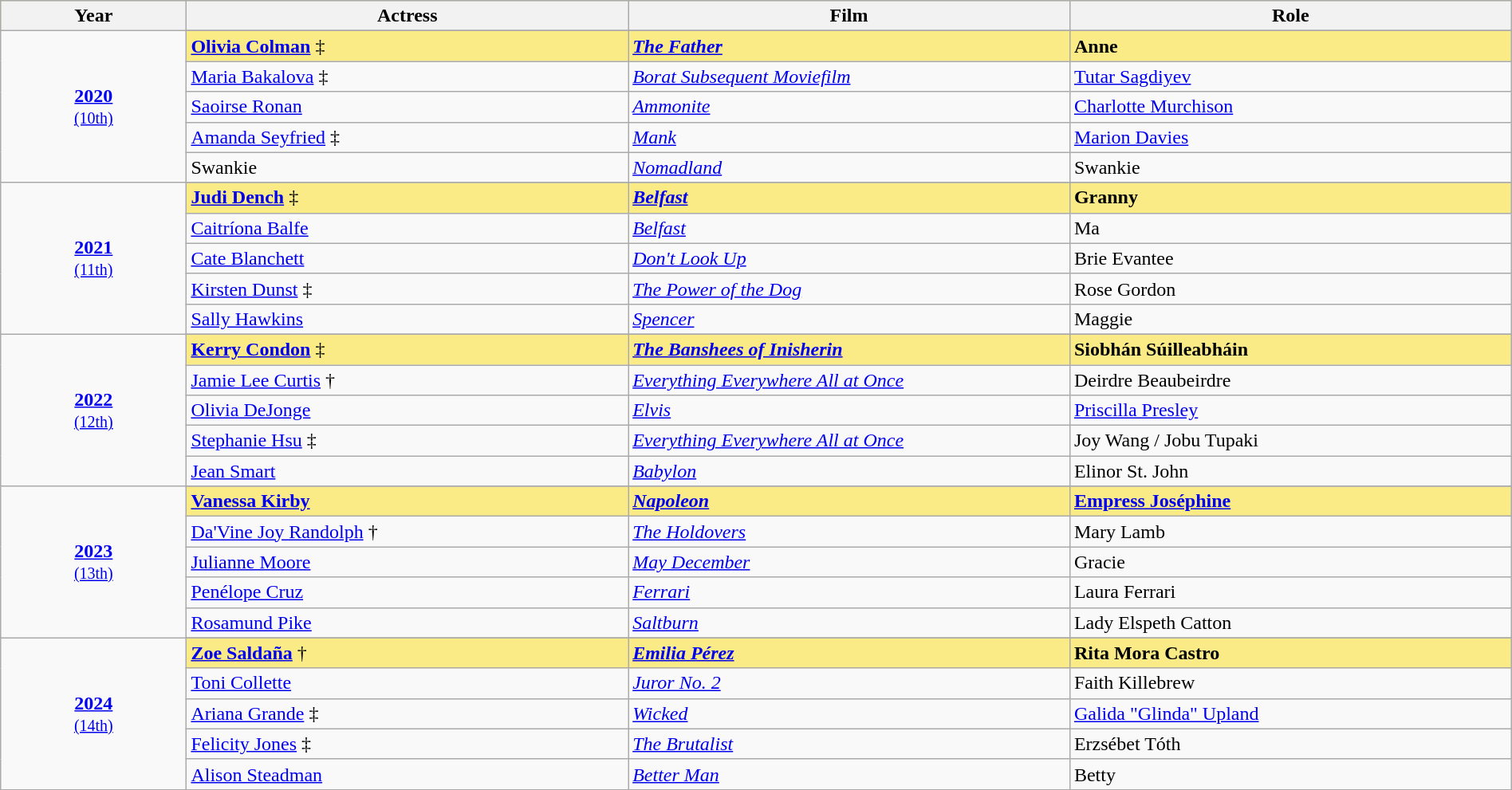<table class="wikitable" style="width:100%">
<tr bgcolor="#FAEB86">
<th width="8%">Year</th>
<th width="19%">Actress</th>
<th width="19%">Film</th>
<th width="19%">Role</th>
</tr>
<tr>
<td rowspan=6 style="text-align:center"><strong><a href='#'>2020</a></strong><br><small><a href='#'>(10th)</a></small></td>
</tr>
<tr style="background:#FAEB86;">
<td><strong><a href='#'>Olivia Colman</a></strong> ‡</td>
<td><strong><em><a href='#'>The Father</a></em></strong></td>
<td><strong>Anne</strong></td>
</tr>
<tr>
<td><a href='#'>Maria Bakalova</a> ‡</td>
<td><em><a href='#'>Borat Subsequent Moviefilm</a></em></td>
<td><a href='#'>Tutar Sagdiyev</a></td>
</tr>
<tr>
<td><a href='#'>Saoirse Ronan</a></td>
<td><em><a href='#'>Ammonite</a></em></td>
<td><a href='#'>Charlotte Murchison</a></td>
</tr>
<tr>
<td><a href='#'>Amanda Seyfried</a> ‡</td>
<td><em><a href='#'>Mank</a></em></td>
<td><a href='#'>Marion Davies</a></td>
</tr>
<tr>
<td>Swankie</td>
<td><em><a href='#'>Nomadland</a></em></td>
<td>Swankie</td>
</tr>
<tr>
<td rowspan=6 style="text-align:center"><strong><a href='#'>2021</a></strong><br><small><a href='#'>(11th)</a></small></td>
</tr>
<tr style="background:#FAEB86;">
<td><strong><a href='#'>Judi Dench</a></strong> ‡</td>
<td><strong><em><a href='#'>Belfast</a></em></strong></td>
<td><strong>Granny</strong></td>
</tr>
<tr>
<td><a href='#'>Caitríona Balfe</a></td>
<td><em><a href='#'>Belfast</a></em></td>
<td>Ma</td>
</tr>
<tr>
<td><a href='#'>Cate Blanchett</a></td>
<td><em><a href='#'>Don't Look Up</a></em></td>
<td>Brie Evantee</td>
</tr>
<tr>
<td><a href='#'>Kirsten Dunst</a> ‡</td>
<td><em><a href='#'>The Power of the Dog</a></em></td>
<td>Rose Gordon</td>
</tr>
<tr>
<td><a href='#'>Sally Hawkins</a></td>
<td><em><a href='#'>Spencer</a></em></td>
<td>Maggie</td>
</tr>
<tr>
<td rowspan=6 style="text-align:center"><strong><a href='#'>2022</a></strong><br><small><a href='#'>(12th)</a></small></td>
</tr>
<tr style="background:#FAEB86;">
<td><strong><a href='#'>Kerry Condon</a></strong> ‡</td>
<td><strong><em><a href='#'>The Banshees of Inisherin</a></em></strong></td>
<td><strong>Siobhán Súilleabháin</strong></td>
</tr>
<tr>
<td><a href='#'>Jamie Lee Curtis</a> †</td>
<td><em><a href='#'>Everything Everywhere All at Once</a></em></td>
<td>Deirdre Beaubeirdre</td>
</tr>
<tr>
<td><a href='#'>Olivia DeJonge</a></td>
<td><em><a href='#'>Elvis</a></em></td>
<td><a href='#'>Priscilla Presley</a></td>
</tr>
<tr>
<td><a href='#'>Stephanie Hsu</a> ‡</td>
<td><em><a href='#'>Everything Everywhere All at Once</a></em></td>
<td>Joy Wang / Jobu Tupaki</td>
</tr>
<tr>
<td><a href='#'>Jean Smart</a></td>
<td><em><a href='#'>Babylon</a></em></td>
<td>Elinor St. John</td>
</tr>
<tr>
<td rowspan=6 style="text-align:center"><strong><a href='#'>2023</a></strong><br><small><a href='#'>(13th)</a></small></td>
</tr>
<tr style="background:#FAEB86;">
<td><strong><a href='#'>Vanessa Kirby</a></strong></td>
<td><strong><em><a href='#'>Napoleon</a></em></strong></td>
<td><strong><a href='#'>Empress Joséphine</a></strong></td>
</tr>
<tr>
<td><a href='#'>Da'Vine Joy Randolph</a> †</td>
<td><em><a href='#'>The Holdovers</a></em></td>
<td>Mary Lamb</td>
</tr>
<tr>
<td><a href='#'>Julianne Moore</a></td>
<td><em><a href='#'>May December</a></em></td>
<td>Gracie</td>
</tr>
<tr>
<td><a href='#'>Penélope Cruz</a></td>
<td><em><a href='#'>Ferrari</a></em></td>
<td>Laura Ferrari</td>
</tr>
<tr>
<td><a href='#'>Rosamund Pike</a></td>
<td><a href='#'><em>Saltburn</em></a></td>
<td>Lady Elspeth Catton</td>
</tr>
<tr>
<td rowspan=6 style="text-align:center"><strong><a href='#'>2024</a></strong><br><small><a href='#'>(14th)</a></small></td>
</tr>
<tr style="background:#FAEB86;">
<td><strong><a href='#'>Zoe Saldaña</a></strong> †</td>
<td><strong><em><a href='#'>Emilia Pérez</a></em></strong></td>
<td><strong>Rita Mora Castro</strong></td>
</tr>
<tr>
<td><a href='#'>Toni Collette</a></td>
<td><em><a href='#'>Juror No. 2</a></em></td>
<td>Faith Killebrew</td>
</tr>
<tr>
<td><a href='#'>Ariana Grande</a> ‡</td>
<td><em><a href='#'>Wicked</a></em></td>
<td><a href='#'>Galida "Glinda" Upland</a></td>
</tr>
<tr>
<td><a href='#'>Felicity Jones</a> ‡</td>
<td><em><a href='#'>The Brutalist</a></em></td>
<td>Erzsébet Tóth</td>
</tr>
<tr>
<td><a href='#'>Alison Steadman</a></td>
<td><em><a href='#'>Better Man</a></em></td>
<td>Betty</td>
</tr>
<tr>
</tr>
</table>
